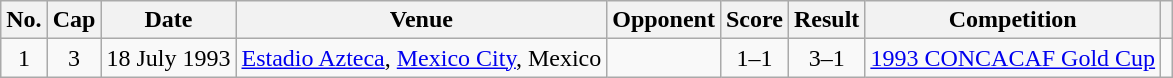<table class="wikitable sortable">
<tr>
<th scope="col">No.</th>
<th scope="col">Cap</th>
<th scope="col">Date</th>
<th scope="col">Venue</th>
<th scope="col">Opponent</th>
<th scope="col">Score</th>
<th scope="col">Result</th>
<th scope="col">Competition</th>
<th class="unsortable" scope="col"></th>
</tr>
<tr>
<td align="center">1</td>
<td align="center">3</td>
<td>18 July 1993</td>
<td><a href='#'>Estadio Azteca</a>, <a href='#'>Mexico City</a>, Mexico</td>
<td></td>
<td align="center">1–1</td>
<td align="center">3–1</td>
<td><a href='#'>1993 CONCACAF Gold Cup</a></td>
<td align="center"></td>
</tr>
</table>
